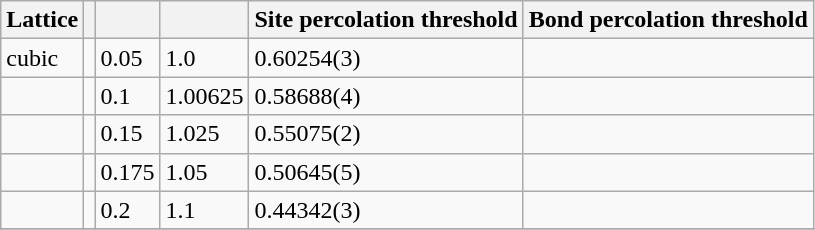<table class="wikitable">
<tr>
<th>Lattice</th>
<th></th>
<th></th>
<th></th>
<th>Site percolation threshold</th>
<th>Bond percolation threshold</th>
</tr>
<tr>
<td>cubic</td>
<td></td>
<td>0.05</td>
<td>1.0</td>
<td>0.60254(3)</td>
<td></td>
</tr>
<tr>
<td></td>
<td></td>
<td>0.1</td>
<td>1.00625</td>
<td>0.58688(4)</td>
<td></td>
</tr>
<tr>
<td></td>
<td></td>
<td>0.15</td>
<td>1.025</td>
<td>0.55075(2)</td>
<td></td>
</tr>
<tr>
<td></td>
<td></td>
<td>0.175</td>
<td>1.05</td>
<td>0.50645(5)</td>
<td></td>
</tr>
<tr>
<td></td>
<td></td>
<td>0.2</td>
<td>1.1</td>
<td>0.44342(3)</td>
<td></td>
</tr>
<tr>
</tr>
</table>
